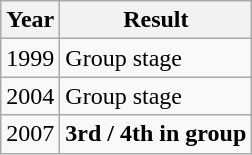<table class="wikitable">
<tr>
<th>Year</th>
<th>Result</th>
</tr>
<tr>
<td> 1999</td>
<td>Group stage</td>
</tr>
<tr>
<td> 2004</td>
<td>Group stage</td>
</tr>
<tr>
<td> 2007</td>
<td> <strong>3rd / 4th in group</strong></td>
</tr>
</table>
